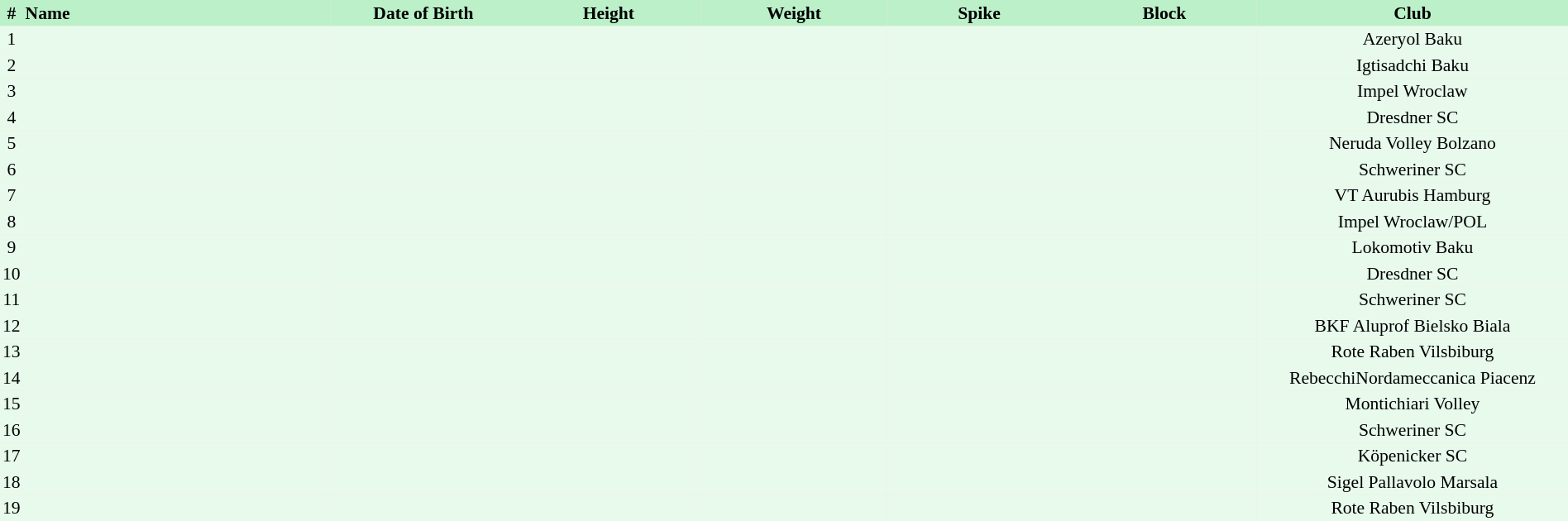<table border=0 cellpadding=2 cellspacing=0  |- bgcolor=#FFECCE style="text-align:center; font-size:90%; width:100%">
<tr bgcolor=#BBF0C9>
<th>#</th>
<th align=left width=20%>Name</th>
<th width=12%>Date of Birth</th>
<th width=12%>Height</th>
<th width=12%>Weight</th>
<th width=12%>Spike</th>
<th width=12%>Block</th>
<th width=20%>Club</th>
</tr>
<tr bgcolor=#E7FAEC>
<td>1</td>
<td align=left></td>
<td align=right></td>
<td></td>
<td></td>
<td></td>
<td></td>
<td>Azeryol Baku</td>
</tr>
<tr bgcolor=#E7FAEC>
<td>2</td>
<td align=left></td>
<td align=right></td>
<td></td>
<td></td>
<td></td>
<td></td>
<td>Igtisadchi Baku</td>
</tr>
<tr bgcolor=#E7FAEC>
<td>3</td>
<td align=left></td>
<td align=right></td>
<td></td>
<td></td>
<td></td>
<td></td>
<td>Impel Wroclaw</td>
</tr>
<tr bgcolor=#E7FAEC>
<td>4</td>
<td align=left></td>
<td align=right></td>
<td></td>
<td></td>
<td></td>
<td></td>
<td>Dresdner SC</td>
</tr>
<tr bgcolor=#E7FAEC>
<td>5</td>
<td align=left></td>
<td align=right></td>
<td></td>
<td></td>
<td></td>
<td></td>
<td>Neruda Volley Bolzano</td>
</tr>
<tr bgcolor=#E7FAEC>
<td>6</td>
<td align=left></td>
<td align=right></td>
<td></td>
<td></td>
<td></td>
<td></td>
<td>Schweriner SC</td>
</tr>
<tr bgcolor=#E7FAEC>
<td>7</td>
<td align=left></td>
<td align=right></td>
<td></td>
<td></td>
<td></td>
<td></td>
<td>VT Aurubis Hamburg</td>
</tr>
<tr bgcolor=#E7FAEC>
<td>8</td>
<td align=left></td>
<td align=right></td>
<td></td>
<td></td>
<td></td>
<td></td>
<td>Impel Wroclaw/POL</td>
</tr>
<tr bgcolor=#E7FAEC>
<td>9</td>
<td align=left></td>
<td align=right></td>
<td></td>
<td></td>
<td></td>
<td></td>
<td>Lokomotiv Baku</td>
</tr>
<tr bgcolor=#E7FAEC>
<td>10</td>
<td align=left></td>
<td align=right></td>
<td></td>
<td></td>
<td></td>
<td></td>
<td>Dresdner SC</td>
</tr>
<tr bgcolor=#E7FAEC>
<td>11</td>
<td align=left></td>
<td align=right></td>
<td></td>
<td></td>
<td></td>
<td></td>
<td>Schweriner SC</td>
</tr>
<tr bgcolor=#E7FAEC>
<td>12</td>
<td align=left></td>
<td align=right></td>
<td></td>
<td></td>
<td></td>
<td></td>
<td>BKF Aluprof Bielsko Biala</td>
</tr>
<tr bgcolor=#E7FAEC>
<td>13</td>
<td align=left></td>
<td align=right></td>
<td></td>
<td></td>
<td></td>
<td></td>
<td>Rote Raben Vilsbiburg</td>
</tr>
<tr bgcolor=#E7FAEC>
<td>14</td>
<td align=left></td>
<td align=right></td>
<td></td>
<td></td>
<td></td>
<td></td>
<td>RebecchiNordameccanica Piacenz</td>
</tr>
<tr bgcolor=#E7FAEC>
<td>15</td>
<td align=left></td>
<td align=right></td>
<td></td>
<td></td>
<td></td>
<td></td>
<td>Montichiari Volley</td>
</tr>
<tr bgcolor=#E7FAEC>
<td>16</td>
<td align=left></td>
<td align=right></td>
<td></td>
<td></td>
<td></td>
<td></td>
<td>Schweriner SC</td>
</tr>
<tr bgcolor=#E7FAEC>
<td>17</td>
<td align=left></td>
<td align=right></td>
<td></td>
<td></td>
<td></td>
<td></td>
<td>Köpenicker SC</td>
</tr>
<tr bgcolor=#E7FAEC>
<td>18</td>
<td align=left></td>
<td align=right></td>
<td></td>
<td></td>
<td></td>
<td></td>
<td>Sigel Pallavolo Marsala</td>
</tr>
<tr bgcolor=#E7FAEC>
<td>19</td>
<td align=left></td>
<td align=right></td>
<td></td>
<td></td>
<td></td>
<td></td>
<td>Rote Raben Vilsbiburg</td>
</tr>
</table>
